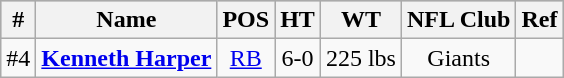<table class="wikitable" style="text-align:center;">
<tr style="background:#C0C0C0;">
<th>#</th>
<th>Name</th>
<th>POS</th>
<th>HT</th>
<th>WT</th>
<th>NFL Club</th>
<th>Ref</th>
</tr>
<tr>
<td>#4</td>
<td><strong><a href='#'>Kenneth Harper</a></strong></td>
<td><a href='#'>RB</a></td>
<td>6-0</td>
<td>225 lbs</td>
<td>Giants</td>
<td></td>
</tr>
</table>
